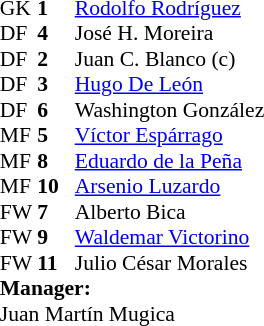<table style="font-size:90%; margin:0.2em auto;" cellspacing="0" cellpadding="0">
<tr>
<th width="25"></th>
<th width="25"></th>
</tr>
<tr>
<td>GK</td>
<td><strong>1</strong></td>
<td> <a href='#'>Rodolfo Rodríguez</a></td>
</tr>
<tr>
<td>DF</td>
<td><strong>4 </strong></td>
<td> José H. Moreira</td>
</tr>
<tr>
<td>DF</td>
<td><strong>2 </strong></td>
<td> Juan C. Blanco (c)</td>
</tr>
<tr>
<td>DF</td>
<td><strong>3 </strong></td>
<td> <a href='#'>Hugo De León</a></td>
</tr>
<tr>
<td>DF</td>
<td><strong>6</strong></td>
<td> Washington González</td>
</tr>
<tr>
<td>MF</td>
<td><strong>5</strong></td>
<td> <a href='#'>Víctor Espárrago</a></td>
</tr>
<tr>
<td>MF</td>
<td><strong>8</strong></td>
<td> <a href='#'>Eduardo de la Peña</a></td>
</tr>
<tr>
<td>MF</td>
<td><strong>10</strong></td>
<td> <a href='#'>Arsenio Luzardo</a></td>
</tr>
<tr>
<td>FW</td>
<td><strong>7</strong></td>
<td> Alberto Bica</td>
</tr>
<tr>
<td>FW</td>
<td><strong>9</strong></td>
<td> <a href='#'>Waldemar Victorino</a></td>
</tr>
<tr>
<td>FW</td>
<td><strong> 11</strong></td>
<td> Julio César Morales</td>
</tr>
<tr>
<td colspan=3><strong>Manager:</strong></td>
</tr>
<tr>
<td colspan=4> Juan Martín Mugica</td>
</tr>
</table>
